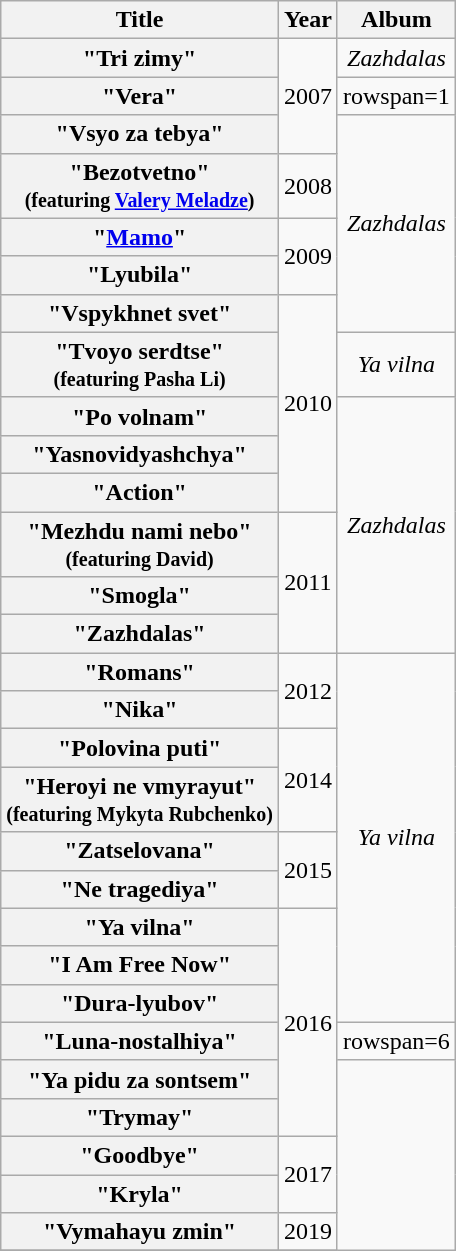<table class="wikitable plainrowheaders" style="text-align:center;">
<tr>
<th scope="col" rowspan="1">Title</th>
<th scope="col" rowspan="1" style="width:1em;">Year</th>
<th scope="col" rowspan="1">Album</th>
</tr>
<tr>
<th scope="row">"Tri zimy"</th>
<td rowspan=3>2007</td>
<td rowspan=1><em>Zazhdalas</em></td>
</tr>
<tr>
<th scope="row">"Vera"</th>
<td>rowspan=1 </td>
</tr>
<tr>
<th scope="row">"Vsyo za tebya"</th>
<td rowspan=5><em>Zazhdalas</em></td>
</tr>
<tr>
<th scope="row">"Bezotvetno"<br><small>(featuring <a href='#'>Valery Meladze</a>)</small></th>
<td rowspan=1>2008</td>
</tr>
<tr>
<th scope="row">"<a href='#'>Mamo</a>"</th>
<td rowspan=2>2009</td>
</tr>
<tr>
<th scope="row">"Lyubila"</th>
</tr>
<tr>
<th scope="row">"Vspykhnet svet"</th>
<td rowspan=5>2010</td>
</tr>
<tr>
<th scope="row">"Tvoyo serdtse"<br><small>(featuring Pasha Li)</small></th>
<td rowspan=1><em>Ya vilna</em></td>
</tr>
<tr>
<th scope="row">"Po volnam"</th>
<td rowspan=6><em>Zazhdalas</em></td>
</tr>
<tr>
<th scope="row">"Yasnovidyashchya"</th>
</tr>
<tr>
<th scope="row">"Action"</th>
</tr>
<tr>
<th scope="row">"Mezhdu nami nebo"<br><small>(featuring David)</small></th>
<td rowspan=3>2011</td>
</tr>
<tr>
<th scope="row">"Smogla"</th>
</tr>
<tr>
<th scope="row">"Zazhdalas"</th>
</tr>
<tr>
<th scope="row">"Romans"</th>
<td rowspan=2>2012</td>
<td rowspan=9><em>Ya vilna</em></td>
</tr>
<tr>
<th scope="row">"Nika"</th>
</tr>
<tr>
<th scope="row">"Polovina puti"</th>
<td rowspan=2>2014</td>
</tr>
<tr>
<th scope="row">"Heroyi ne vmyrayut"<br><small>(featuring Mykyta Rubchenko)</small></th>
</tr>
<tr>
<th scope="row">"Zatselovana"</th>
<td rowspan=2>2015</td>
</tr>
<tr>
<th scope="row">"Ne tragediya"</th>
</tr>
<tr>
<th scope="row">"Ya vilna"</th>
<td rowspan=6>2016</td>
</tr>
<tr>
<th scope="row">"I Am Free Now"</th>
</tr>
<tr>
<th scope="row">"Dura-lyubov"</th>
</tr>
<tr>
<th scope="row">"Luna-nostalhiya"</th>
<td>rowspan=6 </td>
</tr>
<tr>
<th scope="row">"Ya pidu za sontsem"</th>
</tr>
<tr>
<th scope="row">"Trymay"</th>
</tr>
<tr>
<th scope="row">"Goodbye"</th>
<td rowspan=2>2017</td>
</tr>
<tr>
<th scope="row">"Kryla"</th>
</tr>
<tr>
<th scope="row">"Vymahayu zmin"</th>
<td rowspan=1>2019</td>
</tr>
<tr>
</tr>
</table>
